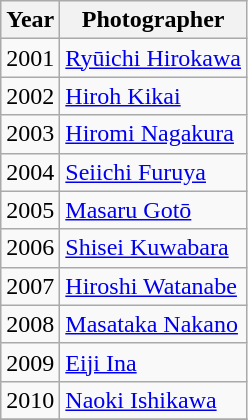<table class="wikitable">
<tr>
<th>Year</th>
<th>Photographer</th>
</tr>
<tr>
<td>2001</td>
<td><a href='#'>Ryūichi Hirokawa</a></td>
</tr>
<tr>
<td>2002</td>
<td><a href='#'>Hiroh Kikai</a></td>
</tr>
<tr>
<td>2003</td>
<td><a href='#'>Hiromi Nagakura</a></td>
</tr>
<tr>
<td>2004</td>
<td><a href='#'>Seiichi Furuya</a></td>
</tr>
<tr>
<td>2005</td>
<td><a href='#'>Masaru Gotō</a></td>
</tr>
<tr>
<td>2006</td>
<td><a href='#'>Shisei Kuwabara</a></td>
</tr>
<tr>
<td>2007</td>
<td><a href='#'>Hiroshi Watanabe</a></td>
</tr>
<tr>
<td>2008</td>
<td><a href='#'>Masataka Nakano</a></td>
</tr>
<tr>
<td>2009</td>
<td><a href='#'>Eiji Ina</a></td>
</tr>
<tr>
<td>2010</td>
<td><a href='#'>Naoki Ishikawa</a></td>
</tr>
<tr>
</tr>
</table>
